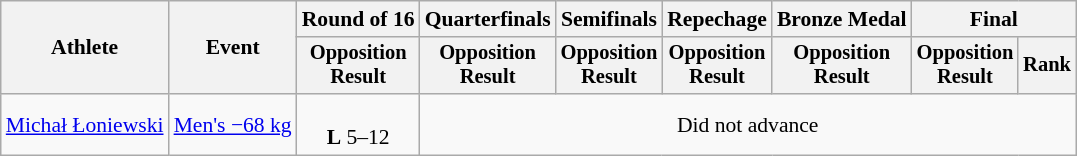<table class="wikitable" style="font-size:90%">
<tr>
<th rowspan="2">Athlete</th>
<th rowspan="2">Event</th>
<th>Round of 16</th>
<th>Quarterfinals</th>
<th>Semifinals</th>
<th>Repechage</th>
<th>Bronze Medal</th>
<th colspan=2>Final</th>
</tr>
<tr style="font-size:95%">
<th>Opposition<br>Result</th>
<th>Opposition<br>Result</th>
<th>Opposition<br>Result</th>
<th>Opposition<br>Result</th>
<th>Opposition<br>Result</th>
<th>Opposition<br>Result</th>
<th>Rank</th>
</tr>
<tr align=center>
<td align=left><a href='#'>Michał Łoniewski</a></td>
<td align=left><a href='#'>Men's −68 kg</a></td>
<td><br><strong>L</strong> 5–12</td>
<td colspan=6>Did not advance</td>
</tr>
</table>
